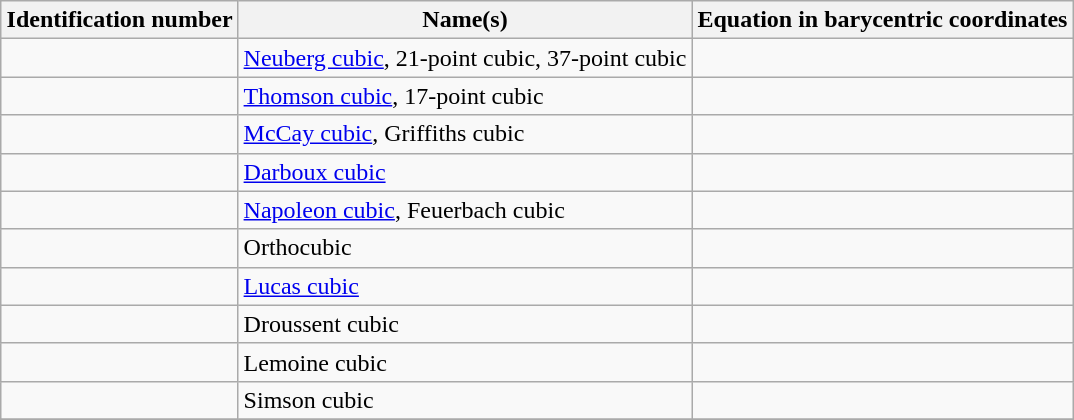<table class="wikitable" style="margin:1em auto">
<tr>
<th>Identification number</th>
<th>Name(s)</th>
<th>Equation in barycentric coordinates</th>
</tr>
<tr>
<td></td>
<td><a href='#'>Neuberg cubic</a>, 21-point cubic, 37-point cubic</td>
<td></td>
</tr>
<tr>
<td></td>
<td><a href='#'>Thomson cubic</a>, 17-point cubic</td>
<td></td>
</tr>
<tr>
<td></td>
<td><a href='#'>McCay cubic</a>, Griffiths cubic</td>
<td></td>
</tr>
<tr>
<td></td>
<td><a href='#'>Darboux cubic</a></td>
<td></td>
</tr>
<tr>
<td></td>
<td><a href='#'>Napoleon cubic</a>, Feuerbach cubic</td>
<td></td>
</tr>
<tr>
<td></td>
<td>Orthocubic</td>
<td></td>
</tr>
<tr>
<td></td>
<td><a href='#'>Lucas cubic</a></td>
<td></td>
</tr>
<tr>
<td></td>
<td>Droussent cubic</td>
<td></td>
</tr>
<tr>
<td></td>
<td>Lemoine cubic</td>
<td></td>
</tr>
<tr>
<td></td>
<td>Simson cubic</td>
<td></td>
</tr>
<tr>
</tr>
</table>
